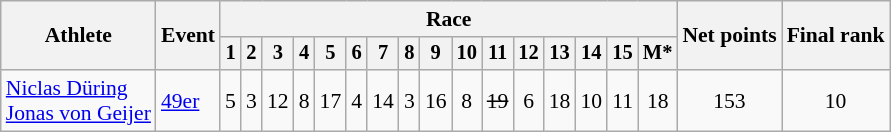<table class="wikitable" style="font-size:90%">
<tr>
<th rowspan="2">Athlete</th>
<th rowspan="2">Event</th>
<th colspan=16>Race</th>
<th rowspan=2>Net points</th>
<th rowspan=2>Final rank</th>
</tr>
<tr style="font-size:95%">
<th>1</th>
<th>2</th>
<th>3</th>
<th>4</th>
<th>5</th>
<th>6</th>
<th>7</th>
<th>8</th>
<th>9</th>
<th>10</th>
<th>11</th>
<th>12</th>
<th>13</th>
<th>14</th>
<th>15</th>
<th>M*</th>
</tr>
<tr align=center>
<td align=left><a href='#'>Niclas Düring</a><br><a href='#'>Jonas von Geijer</a></td>
<td align=left><a href='#'>49er</a></td>
<td>5</td>
<td>3</td>
<td>12</td>
<td>8</td>
<td>17</td>
<td>4</td>
<td>14</td>
<td>3</td>
<td>16</td>
<td>8</td>
<td><s>19</s></td>
<td>6</td>
<td>18</td>
<td>10</td>
<td>11</td>
<td>18</td>
<td>153</td>
<td>10</td>
</tr>
</table>
